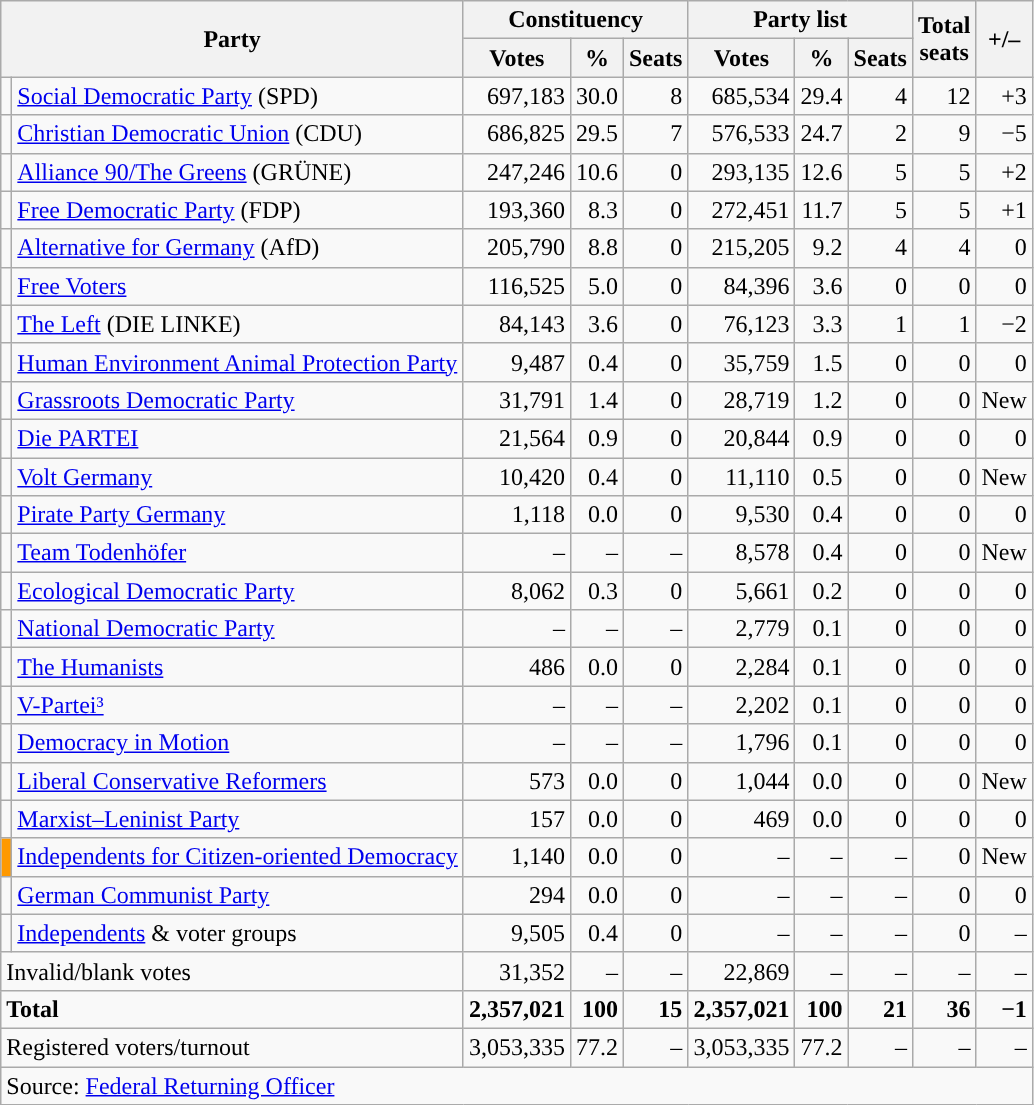<table class="wikitable" style="text-align:right">
<tr>
<th colspan="2" rowspan="2">Party</th>
<th colspan="3">Constituency</th>
<th colspan="3">Party list</th>
<th rowspan="2">Total<br>seats</th>
<th rowspan="2">+/–</th>
</tr>
<tr>
<th>Votes</th>
<th>%</th>
<th>Seats</th>
<th>Votes</th>
<th>%</th>
<th>Seats</th>
</tr>
<tr>
<td></td>
<td align="left"><a href='#'>Social Democratic Party</a> (SPD)</td>
<td>697,183</td>
<td>30.0</td>
<td>8</td>
<td>685,534</td>
<td>29.4</td>
<td>4</td>
<td>12</td>
<td>+3</td>
</tr>
<tr>
<td></td>
<td align="left"><a href='#'>Christian Democratic Union</a> (CDU)</td>
<td>686,825</td>
<td>29.5</td>
<td>7</td>
<td>576,533</td>
<td>24.7</td>
<td>2</td>
<td>9</td>
<td>−5</td>
</tr>
<tr>
<td></td>
<td align="left"><a href='#'>Alliance 90/The Greens</a> (GRÜNE)</td>
<td>247,246</td>
<td>10.6</td>
<td>0</td>
<td>293,135</td>
<td>12.6</td>
<td>5</td>
<td>5</td>
<td>+2</td>
</tr>
<tr>
<td></td>
<td align="left"><a href='#'>Free Democratic Party</a> (FDP)</td>
<td>193,360</td>
<td>8.3</td>
<td>0</td>
<td>272,451</td>
<td>11.7</td>
<td>5</td>
<td>5</td>
<td>+1</td>
</tr>
<tr>
<td></td>
<td align="left"><a href='#'>Alternative for Germany</a> (AfD)</td>
<td>205,790</td>
<td>8.8</td>
<td>0</td>
<td>215,205</td>
<td>9.2</td>
<td>4</td>
<td>4</td>
<td>0</td>
</tr>
<tr>
<td style="background-color:"></td>
<td align="left"><a href='#'>Free Voters</a></td>
<td>116,525</td>
<td>5.0</td>
<td>0</td>
<td>84,396</td>
<td>3.6</td>
<td>0</td>
<td>0</td>
<td>0</td>
</tr>
<tr>
<td></td>
<td align="left"><a href='#'>The Left</a> (DIE LINKE)</td>
<td>84,143</td>
<td>3.6</td>
<td>0</td>
<td>76,123</td>
<td>3.3</td>
<td>1</td>
<td>1</td>
<td>−2</td>
</tr>
<tr>
<td style="background-color:"></td>
<td align="left"><a href='#'>Human Environment Animal Protection Party</a></td>
<td>9,487</td>
<td>0.4</td>
<td>0</td>
<td>35,759</td>
<td>1.5</td>
<td>0</td>
<td>0</td>
<td>0</td>
</tr>
<tr>
<td style="background-color:"></td>
<td align="left"><a href='#'>Grassroots Democratic Party</a></td>
<td>31,791</td>
<td>1.4</td>
<td>0</td>
<td>28,719</td>
<td>1.2</td>
<td>0</td>
<td>0</td>
<td>New</td>
</tr>
<tr>
<td style="background-color:"></td>
<td align="left"><a href='#'>Die PARTEI</a></td>
<td>21,564</td>
<td>0.9</td>
<td>0</td>
<td>20,844</td>
<td>0.9</td>
<td>0</td>
<td>0</td>
<td>0</td>
</tr>
<tr>
<td style="background-color:"></td>
<td align="left"><a href='#'>Volt Germany</a></td>
<td>10,420</td>
<td>0.4</td>
<td>0</td>
<td>11,110</td>
<td>0.5</td>
<td>0</td>
<td>0</td>
<td>New</td>
</tr>
<tr>
<td style="background-color:"></td>
<td align="left"><a href='#'>Pirate Party Germany</a></td>
<td>1,118</td>
<td>0.0</td>
<td>0</td>
<td>9,530</td>
<td>0.4</td>
<td>0</td>
<td>0</td>
<td>0</td>
</tr>
<tr>
<td style="background-color:"></td>
<td align="left"><a href='#'>Team Todenhöfer</a></td>
<td>–</td>
<td>–</td>
<td>–</td>
<td>8,578</td>
<td>0.4</td>
<td>0</td>
<td>0</td>
<td>New</td>
</tr>
<tr>
<td style="background-color:"></td>
<td align="left"><a href='#'>Ecological Democratic Party</a></td>
<td>8,062</td>
<td>0.3</td>
<td>0</td>
<td>5,661</td>
<td>0.2</td>
<td>0</td>
<td>0</td>
<td>0</td>
</tr>
<tr>
<td style="background-color:"></td>
<td align="left"><a href='#'>National Democratic Party</a></td>
<td>–</td>
<td>–</td>
<td>–</td>
<td>2,779</td>
<td>0.1</td>
<td>0</td>
<td>0</td>
<td>0</td>
</tr>
<tr>
<td style="background-color:"></td>
<td align="left"><a href='#'>The Humanists</a></td>
<td>486</td>
<td>0.0</td>
<td>0</td>
<td>2,284</td>
<td>0.1</td>
<td>0</td>
<td>0</td>
<td>0</td>
</tr>
<tr>
<td style="background-color:"></td>
<td align="left"><a href='#'>V-Partei³</a></td>
<td>–</td>
<td>–</td>
<td>–</td>
<td>2,202</td>
<td>0.1</td>
<td>0</td>
<td>0</td>
<td>0</td>
</tr>
<tr>
<td style="background-color:"></td>
<td align="left"><a href='#'>Democracy in Motion</a></td>
<td>–</td>
<td>–</td>
<td>–</td>
<td>1,796</td>
<td>0.1</td>
<td>0</td>
<td>0</td>
<td>0</td>
</tr>
<tr>
<td style="background-color:"></td>
<td align="left"><a href='#'>Liberal Conservative Reformers</a></td>
<td>573</td>
<td>0.0</td>
<td>0</td>
<td>1,044</td>
<td>0.0</td>
<td>0</td>
<td>0</td>
<td>New</td>
</tr>
<tr>
<td style="background-color:"></td>
<td align="left"><a href='#'>Marxist–Leninist Party</a></td>
<td>157</td>
<td>0.0</td>
<td>0</td>
<td>469</td>
<td>0.0</td>
<td>0</td>
<td>0</td>
<td>0</td>
</tr>
<tr>
<td style="background-color:#FF9900"></td>
<td align="left"><a href='#'>Independents for Citizen-oriented Democracy</a></td>
<td>1,140</td>
<td>0.0</td>
<td>0</td>
<td>–</td>
<td>–</td>
<td>–</td>
<td>0</td>
<td>New</td>
</tr>
<tr>
<td style="background-color:"></td>
<td align="left"><a href='#'>German Communist Party</a></td>
<td>294</td>
<td>0.0</td>
<td>0</td>
<td>–</td>
<td>–</td>
<td>–</td>
<td>0</td>
<td>0</td>
</tr>
<tr>
<td style="background-color:"></td>
<td align="left"><a href='#'>Independents</a> & voter groups</td>
<td>9,505</td>
<td>0.4</td>
<td>0</td>
<td>–</td>
<td>–</td>
<td>–</td>
<td>0</td>
<td>–</td>
</tr>
<tr>
<td colspan="2" align="left">Invalid/blank votes</td>
<td>31,352</td>
<td>–</td>
<td>–</td>
<td>22,869</td>
<td>–</td>
<td>–</td>
<td>–</td>
<td>–</td>
</tr>
<tr>
<td colspan="2" align="left"><strong>Total</strong></td>
<td><strong>2,357,021</strong></td>
<td><strong>100</strong></td>
<td><strong>15</strong></td>
<td><strong>2,357,021</strong></td>
<td><strong>100</strong></td>
<td><strong>21</strong></td>
<td><strong>36</strong></td>
<td><strong>−1</strong></td>
</tr>
<tr>
<td colspan="2" align="left">Registered voters/turnout</td>
<td>3,053,335</td>
<td>77.2</td>
<td>–</td>
<td>3,053,335</td>
<td>77.2</td>
<td>–</td>
<td>–</td>
<td>–</td>
</tr>
<tr>
<td colspan="10" align="left">Source: <a href='#'>Federal Returning Officer</a></td>
</tr>
</table>
